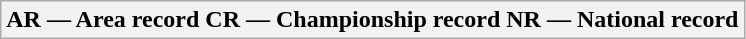<table class=wikitable>
<tr>
<th>AR — Area record  CR — Championship record  NR — National record</th>
</tr>
</table>
